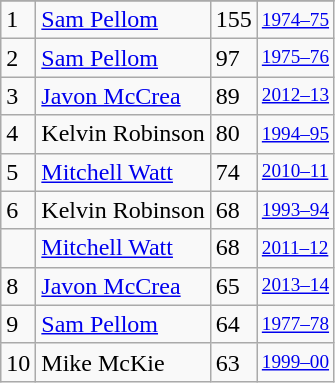<table class="wikitable">
<tr>
</tr>
<tr>
<td>1</td>
<td><a href='#'>Sam Pellom</a></td>
<td>155</td>
<td style="font-size:80%;"><a href='#'>1974–75</a></td>
</tr>
<tr>
<td>2</td>
<td><a href='#'>Sam Pellom</a></td>
<td>97</td>
<td style="font-size:80%;"><a href='#'>1975–76</a></td>
</tr>
<tr>
<td>3</td>
<td><a href='#'>Javon McCrea</a></td>
<td>89</td>
<td style="font-size:80%;"><a href='#'>2012–13</a></td>
</tr>
<tr>
<td>4</td>
<td>Kelvin Robinson</td>
<td>80</td>
<td style="font-size:80%;"><a href='#'>1994–95</a></td>
</tr>
<tr>
<td>5</td>
<td><a href='#'>Mitchell Watt</a></td>
<td>74</td>
<td style="font-size:80%;"><a href='#'>2010–11</a></td>
</tr>
<tr>
<td>6</td>
<td>Kelvin Robinson</td>
<td>68</td>
<td style="font-size:80%;"><a href='#'>1993–94</a></td>
</tr>
<tr>
<td></td>
<td><a href='#'>Mitchell Watt</a></td>
<td>68</td>
<td style="font-size:80%;"><a href='#'>2011–12</a></td>
</tr>
<tr>
<td>8</td>
<td><a href='#'>Javon McCrea</a></td>
<td>65</td>
<td style="font-size:80%;"><a href='#'>2013–14</a></td>
</tr>
<tr>
<td>9</td>
<td><a href='#'>Sam Pellom</a></td>
<td>64</td>
<td style="font-size:80%;"><a href='#'>1977–78</a></td>
</tr>
<tr>
<td>10</td>
<td>Mike McKie</td>
<td>63</td>
<td style="font-size:80%;"><a href='#'>1999–00</a></td>
</tr>
</table>
